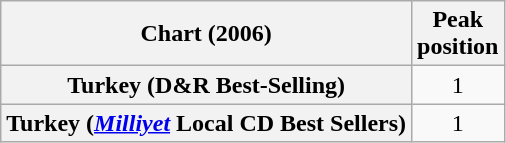<table class="wikitable plainrowheaders" style="text-align:center;" border="1">
<tr>
<th scope="col">Chart (2006)</th>
<th scope="col">Peak<br>position</th>
</tr>
<tr>
<th scope="row">Turkey (D&R Best-Selling)</th>
<td>1</td>
</tr>
<tr>
<th scope="row">Turkey (<em><a href='#'>Milliyet</a></em> Local CD Best Sellers)</th>
<td>1</td>
</tr>
</table>
